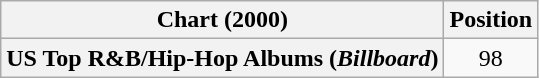<table class="wikitable plainrowheaders" style="text-align:center">
<tr>
<th scope="col">Chart (2000)</th>
<th scope="col">Position</th>
</tr>
<tr>
<th scope="row">US Top R&B/Hip-Hop Albums (<em>Billboard</em>)</th>
<td>98</td>
</tr>
</table>
